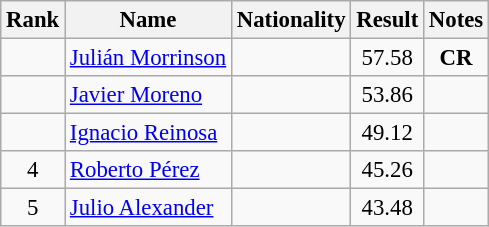<table class="wikitable sortable" style="text-align:center;font-size:95%">
<tr>
<th>Rank</th>
<th>Name</th>
<th>Nationality</th>
<th>Result</th>
<th>Notes</th>
</tr>
<tr>
<td></td>
<td align=left><a href='#'>Julián Morrinson</a></td>
<td align=left></td>
<td>57.58</td>
<td><strong>CR</strong></td>
</tr>
<tr>
<td></td>
<td align=left><a href='#'>Javier Moreno</a></td>
<td align=left></td>
<td>53.86</td>
<td></td>
</tr>
<tr>
<td></td>
<td align=left><a href='#'>Ignacio Reinosa</a></td>
<td align=left></td>
<td>49.12</td>
<td></td>
</tr>
<tr>
<td>4</td>
<td align=left><a href='#'>Roberto Pérez</a></td>
<td align=left></td>
<td>45.26</td>
<td></td>
</tr>
<tr>
<td>5</td>
<td align=left><a href='#'>Julio Alexander</a></td>
<td align=left></td>
<td>43.48</td>
<td></td>
</tr>
</table>
